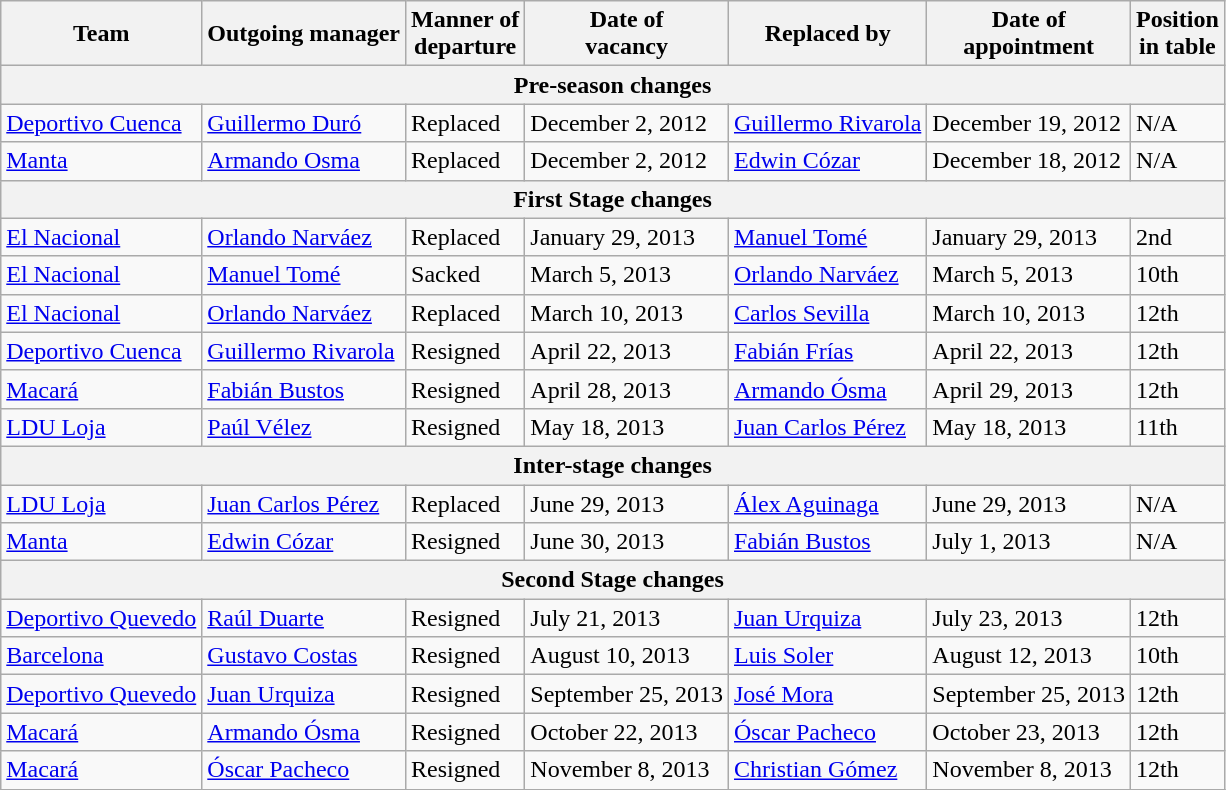<table class="wikitable">
<tr>
<th>Team</th>
<th>Outgoing manager</th>
<th>Manner of<br>departure</th>
<th>Date of<br>vacancy</th>
<th>Replaced by</th>
<th>Date of<br>appointment</th>
<th>Position<br>in table</th>
</tr>
<tr>
<th colspan=7>Pre-season changes</th>
</tr>
<tr>
<td><a href='#'>Deportivo Cuenca</a></td>
<td><a href='#'>Guillermo Duró</a></td>
<td>Replaced</td>
<td>December 2, 2012</td>
<td><a href='#'>Guillermo Rivarola</a></td>
<td>December 19, 2012</td>
<td>N/A</td>
</tr>
<tr>
<td><a href='#'>Manta</a></td>
<td><a href='#'>Armando Osma</a></td>
<td>Replaced</td>
<td>December 2, 2012</td>
<td><a href='#'>Edwin Cózar</a></td>
<td>December 18, 2012</td>
<td>N/A</td>
</tr>
<tr>
<th colspan=7>First Stage changes</th>
</tr>
<tr>
<td><a href='#'>El Nacional</a></td>
<td><a href='#'>Orlando Narváez</a></td>
<td>Replaced</td>
<td>January 29, 2013</td>
<td><a href='#'>Manuel Tomé</a></td>
<td>January 29, 2013</td>
<td>2nd</td>
</tr>
<tr>
<td><a href='#'>El Nacional</a></td>
<td><a href='#'>Manuel Tomé</a></td>
<td>Sacked</td>
<td>March 5, 2013</td>
<td><a href='#'>Orlando Narváez</a></td>
<td>March 5, 2013</td>
<td>10th</td>
</tr>
<tr>
<td><a href='#'>El Nacional</a></td>
<td><a href='#'>Orlando Narváez</a></td>
<td>Replaced</td>
<td>March 10, 2013</td>
<td><a href='#'>Carlos Sevilla</a></td>
<td>March 10, 2013</td>
<td>12th</td>
</tr>
<tr>
<td><a href='#'>Deportivo Cuenca</a></td>
<td><a href='#'>Guillermo Rivarola</a></td>
<td>Resigned</td>
<td>April 22, 2013</td>
<td><a href='#'>Fabián Frías</a></td>
<td>April 22, 2013</td>
<td>12th</td>
</tr>
<tr>
<td><a href='#'>Macará</a></td>
<td><a href='#'>Fabián Bustos</a></td>
<td>Resigned</td>
<td>April 28, 2013</td>
<td><a href='#'>Armando Ósma</a></td>
<td>April 29, 2013</td>
<td>12th</td>
</tr>
<tr>
<td><a href='#'>LDU Loja</a></td>
<td><a href='#'>Paúl Vélez</a></td>
<td>Resigned</td>
<td>May 18, 2013</td>
<td><a href='#'>Juan Carlos Pérez</a></td>
<td>May 18, 2013</td>
<td>11th</td>
</tr>
<tr>
<th colspan=7>Inter-stage changes</th>
</tr>
<tr>
<td><a href='#'>LDU Loja</a></td>
<td><a href='#'>Juan Carlos Pérez</a></td>
<td>Replaced</td>
<td>June 29, 2013</td>
<td><a href='#'>Álex Aguinaga</a></td>
<td>June 29, 2013</td>
<td>N/A</td>
</tr>
<tr>
<td><a href='#'>Manta</a></td>
<td><a href='#'>Edwin Cózar</a></td>
<td>Resigned</td>
<td>June 30, 2013</td>
<td><a href='#'>Fabián Bustos</a></td>
<td>July 1, 2013</td>
<td>N/A</td>
</tr>
<tr>
<th colspan=7>Second Stage changes</th>
</tr>
<tr>
<td><a href='#'>Deportivo Quevedo</a></td>
<td><a href='#'>Raúl Duarte</a></td>
<td>Resigned</td>
<td>July 21, 2013</td>
<td><a href='#'>Juan Urquiza</a></td>
<td>July 23, 2013</td>
<td>12th</td>
</tr>
<tr>
<td><a href='#'>Barcelona</a></td>
<td><a href='#'>Gustavo Costas</a></td>
<td>Resigned</td>
<td>August 10, 2013</td>
<td><a href='#'>Luis Soler</a></td>
<td>August 12, 2013</td>
<td>10th</td>
</tr>
<tr>
<td><a href='#'>Deportivo Quevedo</a></td>
<td><a href='#'>Juan Urquiza</a></td>
<td>Resigned</td>
<td>September 25, 2013</td>
<td><a href='#'>José Mora</a></td>
<td>September 25, 2013</td>
<td>12th</td>
</tr>
<tr>
<td><a href='#'>Macará</a></td>
<td><a href='#'>Armando Ósma</a></td>
<td>Resigned</td>
<td>October 22, 2013</td>
<td><a href='#'>Óscar Pacheco</a></td>
<td>October 23, 2013</td>
<td>12th</td>
</tr>
<tr>
<td><a href='#'>Macará</a></td>
<td><a href='#'>Óscar Pacheco</a></td>
<td>Resigned</td>
<td>November 8, 2013</td>
<td><a href='#'>Christian Gómez</a></td>
<td>November 8, 2013</td>
<td>12th</td>
</tr>
<tr>
</tr>
</table>
